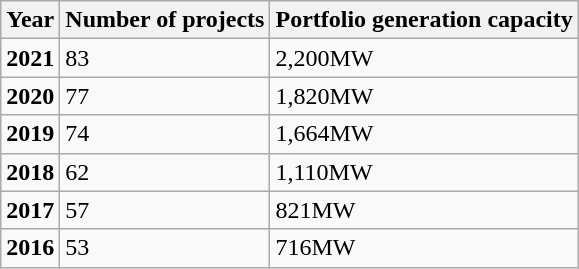<table class="wikitable">
<tr>
<th>Year</th>
<th>Number of projects</th>
<th>Portfolio generation capacity</th>
</tr>
<tr>
<td><strong>2021</strong></td>
<td>83</td>
<td>2,200MW</td>
</tr>
<tr>
<td><strong>2020</strong></td>
<td>77</td>
<td>1,820MW</td>
</tr>
<tr>
<td><strong>2019</strong></td>
<td>74</td>
<td>1,664MW</td>
</tr>
<tr>
<td><strong>2018</strong></td>
<td>62</td>
<td>1,110MW</td>
</tr>
<tr>
<td><strong>2017</strong></td>
<td>57</td>
<td>821MW</td>
</tr>
<tr>
<td><strong>2016</strong></td>
<td>53</td>
<td>716MW</td>
</tr>
</table>
